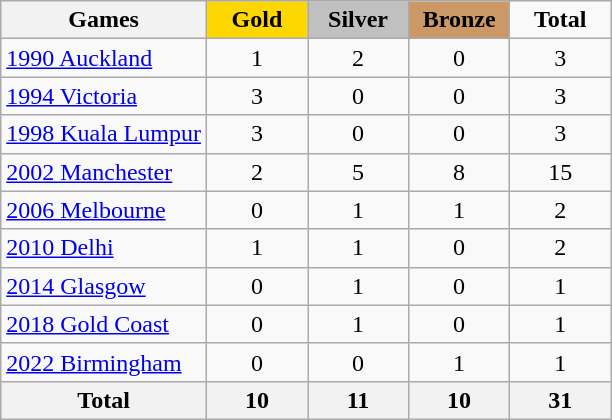<table class="wikitable" style="text-align:center">
<tr>
<th>Games</th>
<td width=60 bgcolor=gold><strong>Gold</strong></td>
<td width=60 bgcolor=silver><strong>Silver</strong></td>
<td width="60" bgcolor="#cc9966"><strong>Bronze</strong></td>
<td width=60><strong>Total</strong></td>
</tr>
<tr>
<td align=left><a href='#'>1990 Auckland</a></td>
<td>1</td>
<td>2</td>
<td>0</td>
<td>3</td>
</tr>
<tr>
<td align=left><a href='#'>1994 Victoria</a></td>
<td>3</td>
<td>0</td>
<td>0</td>
<td>3</td>
</tr>
<tr>
<td align=left><a href='#'>1998 Kuala Lumpur</a></td>
<td>3</td>
<td>0</td>
<td>0</td>
<td>3</td>
</tr>
<tr>
<td align=left><a href='#'>2002 Manchester</a></td>
<td>2</td>
<td>5</td>
<td>8</td>
<td>15</td>
</tr>
<tr>
<td align=left><a href='#'>2006 Melbourne</a></td>
<td>0</td>
<td>1</td>
<td>1</td>
<td>2</td>
</tr>
<tr>
<td align=left><a href='#'>2010 Delhi</a></td>
<td>1</td>
<td>1</td>
<td>0</td>
<td>2</td>
</tr>
<tr>
<td align=left><a href='#'>2014 Glasgow</a></td>
<td>0</td>
<td>1</td>
<td>0</td>
<td>1</td>
</tr>
<tr>
<td align=left><a href='#'>2018 Gold Coast</a></td>
<td>0</td>
<td>1</td>
<td>0</td>
<td>1</td>
</tr>
<tr>
<td align=left><a href='#'>2022 Birmingham</a></td>
<td>0</td>
<td>0</td>
<td>1</td>
<td>1</td>
</tr>
<tr>
<th>Total</th>
<th>10</th>
<th>11</th>
<th>10</th>
<th>31</th>
</tr>
</table>
